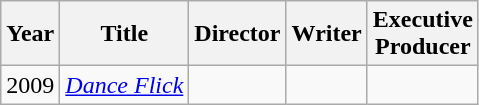<table class="wikitable">
<tr>
<th>Year</th>
<th>Title</th>
<th>Director</th>
<th>Writer</th>
<th>Executive<br>Producer</th>
</tr>
<tr>
<td>2009</td>
<td><em><a href='#'>Dance Flick</a></em></td>
<td></td>
<td></td>
<td></td>
</tr>
</table>
